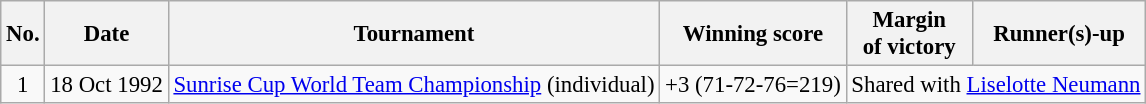<table class="wikitable" style="font-size:95%;">
<tr>
<th>No.</th>
<th>Date</th>
<th>Tournament</th>
<th>Winning score</th>
<th>Margin<br>of victory</th>
<th>Runner(s)-up</th>
</tr>
<tr>
<td align=center>1</td>
<td align="right">18 Oct 1992</td>
<td><a href='#'>Sunrise Cup World Team Championship</a> (individual)</td>
<td>+3  (71-72-76=219)</td>
<td colspan="2">Shared with  <a href='#'>Liselotte Neumann</a></td>
</tr>
</table>
